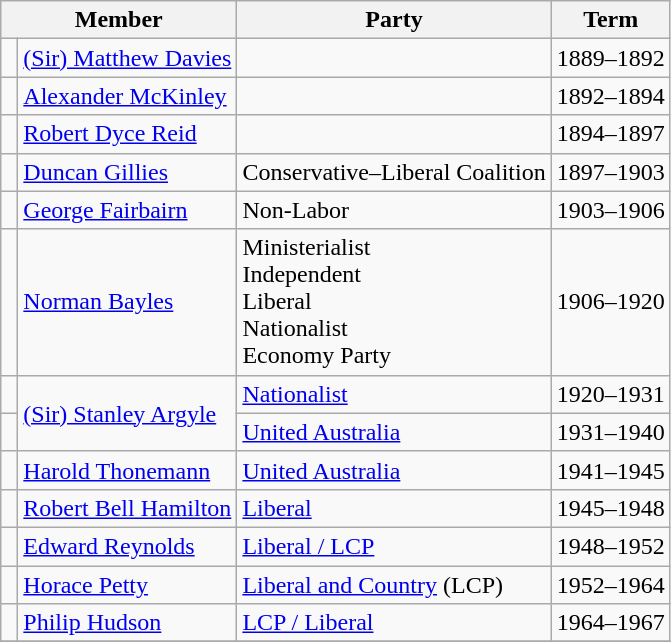<table class="wikitable">
<tr>
<th colspan="2">Member</th>
<th>Party</th>
<th>Term</th>
</tr>
<tr>
<td> </td>
<td><a href='#'>(Sir) Matthew Davies</a></td>
<td></td>
<td>1889–1892</td>
</tr>
<tr>
<td> </td>
<td><a href='#'>Alexander McKinley</a></td>
<td></td>
<td>1892–1894</td>
</tr>
<tr>
<td> </td>
<td><a href='#'>Robert Dyce Reid</a></td>
<td></td>
<td>1894–1897</td>
</tr>
<tr>
<td> </td>
<td><a href='#'>Duncan Gillies</a></td>
<td>Conservative–Liberal Coalition</td>
<td>1897–1903</td>
</tr>
<tr>
<td> </td>
<td><a href='#'>George Fairbairn</a></td>
<td>Non-Labor</td>
<td>1903–1906</td>
</tr>
<tr>
<td> </td>
<td><a href='#'>Norman Bayles</a></td>
<td>Ministerialist<br>Independent<br>Liberal<br>Nationalist<br>Economy Party</td>
<td>1906–1920</td>
</tr>
<tr>
<td> </td>
<td rowspan="2"><a href='#'>(Sir) Stanley Argyle</a></td>
<td><a href='#'>Nationalist</a></td>
<td>1920–1931</td>
</tr>
<tr>
<td> </td>
<td><a href='#'>United Australia</a></td>
<td>1931–1940</td>
</tr>
<tr>
<td> </td>
<td><a href='#'>Harold Thonemann</a></td>
<td><a href='#'>United Australia</a></td>
<td>1941–1945</td>
</tr>
<tr>
<td> </td>
<td><a href='#'>Robert Bell Hamilton</a></td>
<td><a href='#'>Liberal</a></td>
<td>1945–1948</td>
</tr>
<tr>
<td> </td>
<td><a href='#'>Edward Reynolds</a></td>
<td><a href='#'>Liberal / LCP</a></td>
<td>1948–1952</td>
</tr>
<tr>
<td> </td>
<td><a href='#'>Horace Petty</a></td>
<td><a href='#'>Liberal and Country</a> (LCP)</td>
<td>1952–1964</td>
</tr>
<tr>
<td> </td>
<td><a href='#'>Philip Hudson</a></td>
<td><a href='#'>LCP / Liberal</a></td>
<td>1964–1967</td>
</tr>
<tr>
</tr>
</table>
